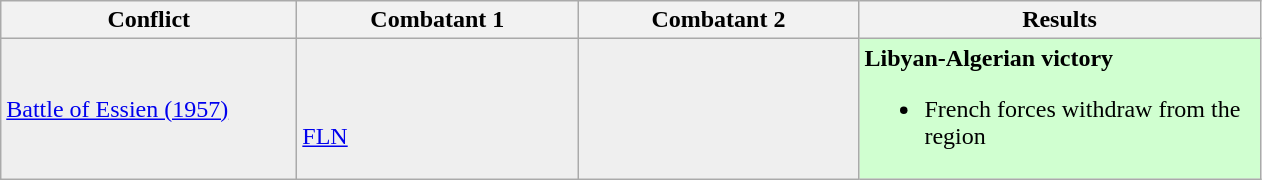<table class="wikitable">
<tr>
<th rowspan="1" width="190px">Conflict</th>
<th rowspan="1" width="180px">Combatant 1</th>
<th rowspan="1" width="180px">Combatant 2</th>
<th rowspan="1" width="260px">Results</th>
</tr>
<tr>
<td style="background:#efefef"><a href='#'>Battle of Essien (1957)</a></td>
<td style="background:#efefef"><br><br> <a href='#'>FLN</a></td>
<td style="background:#efefef"><br></td>
<td style="background:#D0FFD0"><strong>Libyan-Algerian victory</strong><br><ul><li>French forces withdraw from the region</li></ul></td>
</tr>
</table>
